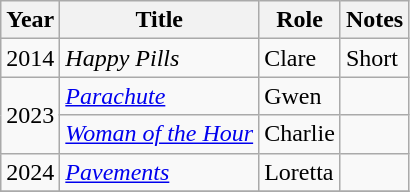<table class="wikitable sortable">
<tr>
<th>Year</th>
<th>Title</th>
<th>Role</th>
<th class="unsortable">Notes</th>
</tr>
<tr>
<td>2014</td>
<td><em>Happy Pills</em></td>
<td>Clare</td>
<td>Short</td>
</tr>
<tr>
<td rowspan="2">2023</td>
<td><em><a href='#'>Parachute</a></em></td>
<td>Gwen</td>
<td></td>
</tr>
<tr>
<td><em><a href='#'>Woman of the Hour</a></em></td>
<td>Charlie</td>
<td></td>
</tr>
<tr>
<td>2024</td>
<td><em><a href='#'>Pavements</a></em></td>
<td>Loretta</td>
<td></td>
</tr>
<tr>
</tr>
</table>
